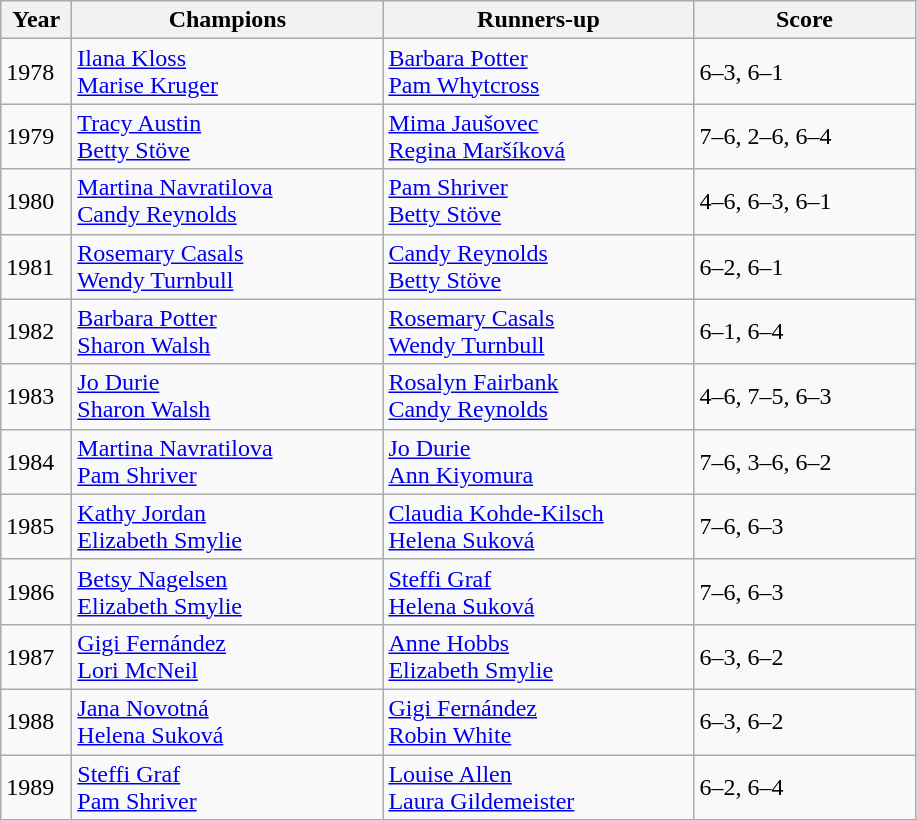<table class="wikitable">
<tr>
<th style="width:40px">Year</th>
<th style="width:200px">Champions</th>
<th style="width:200px">Runners-up</th>
<th style="width:140px" class="unsortable">Score</th>
</tr>
<tr>
<td>1978</td>
<td> <a href='#'>Ilana Kloss</a> <br>  <a href='#'>Marise Kruger</a></td>
<td> <a href='#'>Barbara Potter</a> <br>  <a href='#'>Pam Whytcross</a></td>
<td>6–3, 6–1</td>
</tr>
<tr>
<td>1979</td>
<td> <a href='#'>Tracy Austin</a> <br>  <a href='#'>Betty Stöve</a></td>
<td> <a href='#'>Mima Jaušovec</a> <br>  <a href='#'>Regina Maršíková</a></td>
<td>7–6, 2–6, 6–4</td>
</tr>
<tr>
<td>1980</td>
<td> <a href='#'>Martina Navratilova</a> <br>  <a href='#'>Candy Reynolds</a></td>
<td> <a href='#'>Pam Shriver</a> <br>  <a href='#'>Betty Stöve</a></td>
<td>4–6, 6–3, 6–1</td>
</tr>
<tr>
<td>1981</td>
<td> <a href='#'>Rosemary Casals</a> <br>  <a href='#'>Wendy Turnbull</a></td>
<td> <a href='#'>Candy Reynolds</a> <br>  <a href='#'>Betty Stöve</a></td>
<td>6–2, 6–1</td>
</tr>
<tr>
<td>1982</td>
<td> <a href='#'>Barbara Potter</a> <br>  <a href='#'>Sharon Walsh</a></td>
<td> <a href='#'>Rosemary Casals</a> <br>  <a href='#'>Wendy Turnbull</a></td>
<td>6–1, 6–4</td>
</tr>
<tr>
<td>1983</td>
<td> <a href='#'>Jo Durie</a> <br>  <a href='#'>Sharon Walsh</a></td>
<td> <a href='#'>Rosalyn Fairbank</a> <br>  <a href='#'>Candy Reynolds</a></td>
<td>4–6, 7–5, 6–3</td>
</tr>
<tr>
<td>1984</td>
<td> <a href='#'>Martina Navratilova</a> <br>  <a href='#'>Pam Shriver</a></td>
<td> <a href='#'>Jo Durie</a> <br>  <a href='#'>Ann Kiyomura</a></td>
<td>7–6, 3–6, 6–2</td>
</tr>
<tr>
<td>1985</td>
<td> <a href='#'>Kathy Jordan</a> <br>  <a href='#'>Elizabeth Smylie</a></td>
<td> <a href='#'>Claudia Kohde-Kilsch</a> <br>  <a href='#'>Helena Suková</a></td>
<td>7–6, 6–3</td>
</tr>
<tr>
<td>1986</td>
<td> <a href='#'>Betsy Nagelsen</a> <br>  <a href='#'>Elizabeth Smylie</a></td>
<td> <a href='#'>Steffi Graf</a> <br>  <a href='#'>Helena Suková</a></td>
<td>7–6, 6–3</td>
</tr>
<tr>
<td>1987</td>
<td> <a href='#'>Gigi Fernández</a> <br>  <a href='#'>Lori McNeil</a></td>
<td> <a href='#'>Anne Hobbs</a> <br>  <a href='#'>Elizabeth Smylie</a></td>
<td>6–3, 6–2</td>
</tr>
<tr>
<td>1988</td>
<td> <a href='#'>Jana Novotná</a> <br>  <a href='#'>Helena Suková</a></td>
<td> <a href='#'>Gigi Fernández</a> <br>  <a href='#'>Robin White</a></td>
<td>6–3, 6–2</td>
</tr>
<tr>
<td>1989</td>
<td> <a href='#'>Steffi Graf</a> <br>  <a href='#'>Pam Shriver</a></td>
<td> <a href='#'>Louise Allen</a> <br>  <a href='#'>Laura Gildemeister</a></td>
<td>6–2, 6–4</td>
</tr>
<tr>
</tr>
</table>
